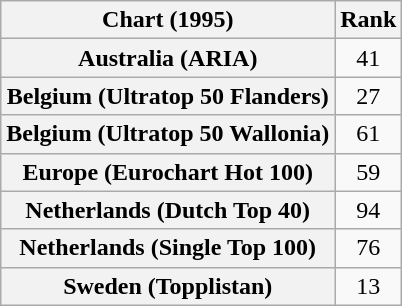<table class="wikitable sortable plainrowheaders" style="text-align:center">
<tr>
<th>Chart (1995)</th>
<th>Rank</th>
</tr>
<tr>
<th scope="row">Australia (ARIA)</th>
<td>41</td>
</tr>
<tr>
<th scope="row">Belgium (Ultratop 50 Flanders)</th>
<td>27</td>
</tr>
<tr>
<th scope="row">Belgium (Ultratop 50 Wallonia)</th>
<td>61</td>
</tr>
<tr>
<th scope="row">Europe (Eurochart Hot 100)</th>
<td>59</td>
</tr>
<tr>
<th scope="row">Netherlands (Dutch Top 40)</th>
<td>94</td>
</tr>
<tr>
<th scope="row">Netherlands (Single Top 100)</th>
<td>76</td>
</tr>
<tr>
<th scope="row">Sweden (Topplistan)</th>
<td>13</td>
</tr>
</table>
